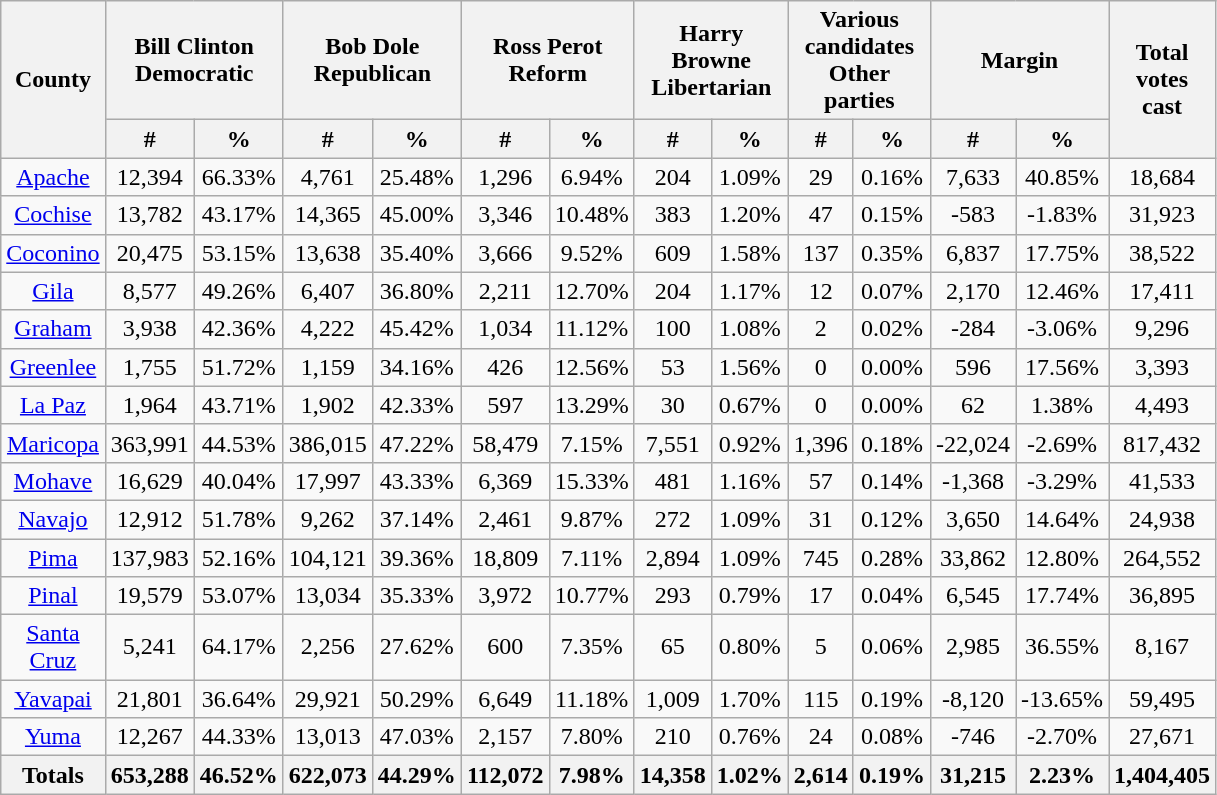<table width="60%" class="wikitable sortable" style="text-align:center">
<tr>
<th style="text-align:center;" rowspan="2">County</th>
<th style="text-align:center;" colspan="2">Bill Clinton<br>Democratic</th>
<th style="text-align:center;" colspan="2">Bob Dole<br>Republican</th>
<th style="text-align:center;" colspan="2">Ross Perot<br>Reform</th>
<th style="text-align:center;" colspan="2">Harry Browne<br>Libertarian</th>
<th style="text-align:center;" colspan="2">Various candidates<br>Other parties</th>
<th style="text-align:center;" colspan="2">Margin</th>
<th style="text-align:center;" rowspan="2">Total votes cast</th>
</tr>
<tr>
<th style="text-align:center;" data-sort-type="number">#</th>
<th style="text-align:center;" data-sort-type="number">%</th>
<th style="text-align:center;" data-sort-type="number">#</th>
<th style="text-align:center;" data-sort-type="number">%</th>
<th style="text-align:center;" data-sort-type="number">#</th>
<th style="text-align:center;" data-sort-type="number">%</th>
<th style="text-align:center;" data-sort-type="number">#</th>
<th style="text-align:center;" data-sort-type="number">%</th>
<th style="text-align:center;" data-sort-type="number">#</th>
<th style="text-align:center;" data-sort-type="number">%</th>
<th style="text-align:center;" data-sort-type="number">#</th>
<th style="text-align:center;" data-sort-type="number">%</th>
</tr>
<tr style="text-align:center;">
<td><a href='#'>Apache</a></td>
<td>12,394</td>
<td>66.33%</td>
<td>4,761</td>
<td>25.48%</td>
<td>1,296</td>
<td>6.94%</td>
<td>204</td>
<td>1.09%</td>
<td>29</td>
<td>0.16%</td>
<td>7,633</td>
<td>40.85%</td>
<td>18,684</td>
</tr>
<tr style="text-align:center;">
<td><a href='#'>Cochise</a></td>
<td>13,782</td>
<td>43.17%</td>
<td>14,365</td>
<td>45.00%</td>
<td>3,346</td>
<td>10.48%</td>
<td>383</td>
<td>1.20%</td>
<td>47</td>
<td>0.15%</td>
<td>-583</td>
<td>-1.83%</td>
<td>31,923</td>
</tr>
<tr style="text-align:center;">
<td><a href='#'>Coconino</a></td>
<td>20,475</td>
<td>53.15%</td>
<td>13,638</td>
<td>35.40%</td>
<td>3,666</td>
<td>9.52%</td>
<td>609</td>
<td>1.58%</td>
<td>137</td>
<td>0.35%</td>
<td>6,837</td>
<td>17.75%</td>
<td>38,522</td>
</tr>
<tr style="text-align:center;">
<td><a href='#'>Gila</a></td>
<td>8,577</td>
<td>49.26%</td>
<td>6,407</td>
<td>36.80%</td>
<td>2,211</td>
<td>12.70%</td>
<td>204</td>
<td>1.17%</td>
<td>12</td>
<td>0.07%</td>
<td>2,170</td>
<td>12.46%</td>
<td>17,411</td>
</tr>
<tr style="text-align:center;">
<td><a href='#'>Graham</a></td>
<td>3,938</td>
<td>42.36%</td>
<td>4,222</td>
<td>45.42%</td>
<td>1,034</td>
<td>11.12%</td>
<td>100</td>
<td>1.08%</td>
<td>2</td>
<td>0.02%</td>
<td>-284</td>
<td>-3.06%</td>
<td>9,296</td>
</tr>
<tr style="text-align:center;">
<td><a href='#'>Greenlee</a></td>
<td>1,755</td>
<td>51.72%</td>
<td>1,159</td>
<td>34.16%</td>
<td>426</td>
<td>12.56%</td>
<td>53</td>
<td>1.56%</td>
<td>0</td>
<td>0.00%</td>
<td>596</td>
<td>17.56%</td>
<td>3,393</td>
</tr>
<tr style="text-align:center;">
<td><a href='#'>La Paz</a></td>
<td>1,964</td>
<td>43.71%</td>
<td>1,902</td>
<td>42.33%</td>
<td>597</td>
<td>13.29%</td>
<td>30</td>
<td>0.67%</td>
<td>0</td>
<td>0.00%</td>
<td>62</td>
<td>1.38%</td>
<td>4,493</td>
</tr>
<tr style="text-align:center;">
<td><a href='#'>Maricopa</a></td>
<td>363,991</td>
<td>44.53%</td>
<td>386,015</td>
<td>47.22%</td>
<td>58,479</td>
<td>7.15%</td>
<td>7,551</td>
<td>0.92%</td>
<td>1,396</td>
<td>0.18%</td>
<td>-22,024</td>
<td>-2.69%</td>
<td>817,432</td>
</tr>
<tr style="text-align:center;">
<td><a href='#'>Mohave</a></td>
<td>16,629</td>
<td>40.04%</td>
<td>17,997</td>
<td>43.33%</td>
<td>6,369</td>
<td>15.33%</td>
<td>481</td>
<td>1.16%</td>
<td>57</td>
<td>0.14%</td>
<td>-1,368</td>
<td>-3.29%</td>
<td>41,533</td>
</tr>
<tr style="text-align:center;">
<td><a href='#'>Navajo</a></td>
<td>12,912</td>
<td>51.78%</td>
<td>9,262</td>
<td>37.14%</td>
<td>2,461</td>
<td>9.87%</td>
<td>272</td>
<td>1.09%</td>
<td>31</td>
<td>0.12%</td>
<td>3,650</td>
<td>14.64%</td>
<td>24,938</td>
</tr>
<tr style="text-align:center;">
<td><a href='#'>Pima</a></td>
<td>137,983</td>
<td>52.16%</td>
<td>104,121</td>
<td>39.36%</td>
<td>18,809</td>
<td>7.11%</td>
<td>2,894</td>
<td>1.09%</td>
<td>745</td>
<td>0.28%</td>
<td>33,862</td>
<td>12.80%</td>
<td>264,552</td>
</tr>
<tr style="text-align:center;">
<td><a href='#'>Pinal</a></td>
<td>19,579</td>
<td>53.07%</td>
<td>13,034</td>
<td>35.33%</td>
<td>3,972</td>
<td>10.77%</td>
<td>293</td>
<td>0.79%</td>
<td>17</td>
<td>0.04%</td>
<td>6,545</td>
<td>17.74%</td>
<td>36,895</td>
</tr>
<tr style="text-align:center;">
<td><a href='#'>Santa Cruz</a></td>
<td>5,241</td>
<td>64.17%</td>
<td>2,256</td>
<td>27.62%</td>
<td>600</td>
<td>7.35%</td>
<td>65</td>
<td>0.80%</td>
<td>5</td>
<td>0.06%</td>
<td>2,985</td>
<td>36.55%</td>
<td>8,167</td>
</tr>
<tr style="text-align:center;">
<td><a href='#'>Yavapai</a></td>
<td>21,801</td>
<td>36.64%</td>
<td>29,921</td>
<td>50.29%</td>
<td>6,649</td>
<td>11.18%</td>
<td>1,009</td>
<td>1.70%</td>
<td>115</td>
<td>0.19%</td>
<td>-8,120</td>
<td>-13.65%</td>
<td>59,495</td>
</tr>
<tr style="text-align:center;">
<td><a href='#'>Yuma</a></td>
<td>12,267</td>
<td>44.33%</td>
<td>13,013</td>
<td>47.03%</td>
<td>2,157</td>
<td>7.80%</td>
<td>210</td>
<td>0.76%</td>
<td>24</td>
<td>0.08%</td>
<td>-746</td>
<td>-2.70%</td>
<td>27,671</td>
</tr>
<tr style="text-align:center;">
<th>Totals</th>
<th>653,288</th>
<th>46.52%</th>
<th>622,073</th>
<th>44.29%</th>
<th>112,072</th>
<th>7.98%</th>
<th>14,358</th>
<th>1.02%</th>
<th>2,614</th>
<th>0.19%</th>
<th>31,215</th>
<th>2.23%</th>
<th>1,404,405</th>
</tr>
</table>
